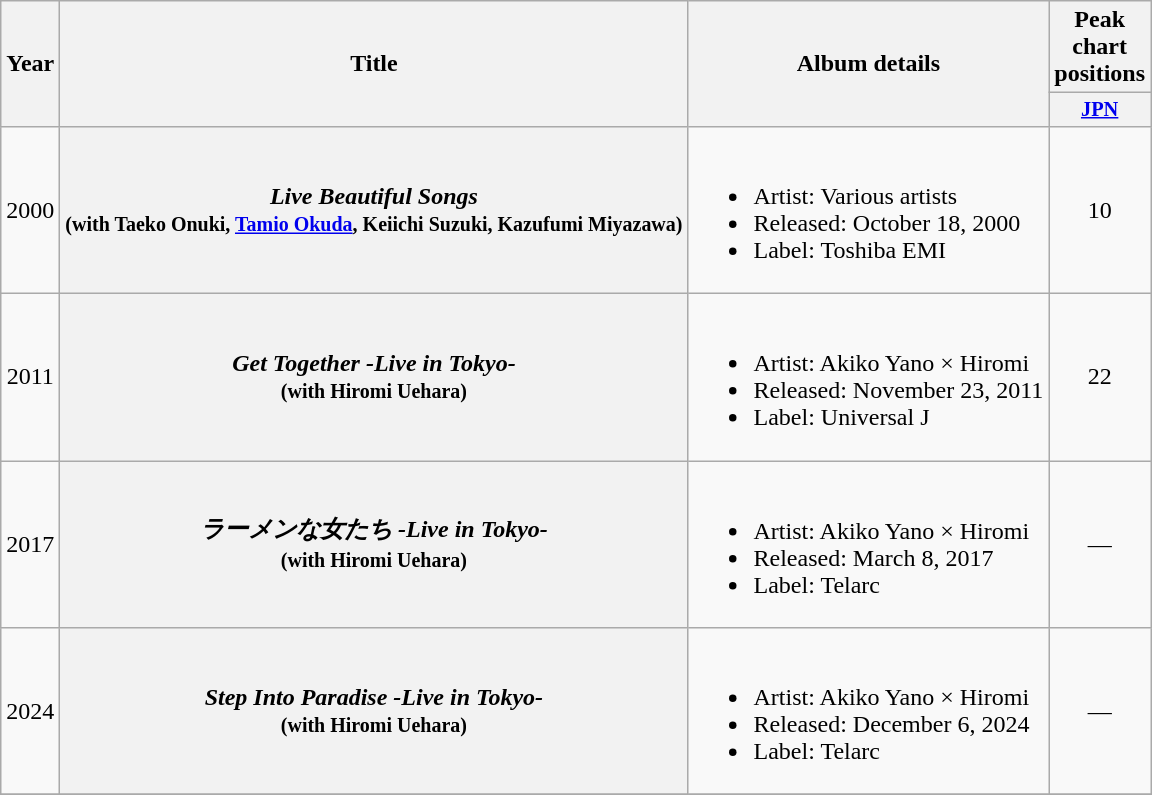<table class="wikitable plainrowheaders" style="text-align:center;">
<tr>
<th rowspan="2">Year</th>
<th rowspan="2">Title</th>
<th rowspan="2">Album details</th>
<th colspan="1">Peak chart positions</th>
</tr>
<tr>
<th style="width:3em;font-size:85%"><a href='#'>JPN</a></th>
</tr>
<tr>
<td>2000</td>
<th scope="row"><em>Live Beautiful Songs</em><br><small>(with Taeko Onuki, <a href='#'>Tamio Okuda</a>, Keiichi Suzuki, Kazufumi Miyazawa)</small></th>
<td align="left"><br><ul><li>Artist: Various artists</li><li>Released: October 18, 2000</li><li>Label: Toshiba EMI</li></ul></td>
<td>10<br></td>
</tr>
<tr>
<td>2011</td>
<th scope="row"><em>Get Together -Live in Tokyo-</em><br><small>(with Hiromi Uehara)</small></th>
<td align="left"><br><ul><li>Artist: Akiko Yano × Hiromi</li><li>Released: November 23, 2011</li><li>Label: Universal J</li></ul></td>
<td>22<br></td>
</tr>
<tr>
<td>2017</td>
<th scope="row"><em>ラーメンな女たち -Live in Tokyo-</em><br><small>(with Hiromi Uehara)</small></th>
<td align="left"><br><ul><li>Artist: Akiko Yano × Hiromi</li><li>Released: March 8, 2017</li><li>Label: Telarc</li></ul></td>
<td>—</td>
</tr>
<tr>
<td>2024</td>
<th scope="row"><em>Step Into Paradise -Live in Tokyo-</em><br><small>(with Hiromi Uehara)</small></th>
<td align="left"><br><ul><li>Artist: Akiko Yano × Hiromi</li><li>Released: December 6, 2024</li><li>Label: Telarc</li></ul></td>
<td>—</td>
</tr>
<tr>
</tr>
</table>
